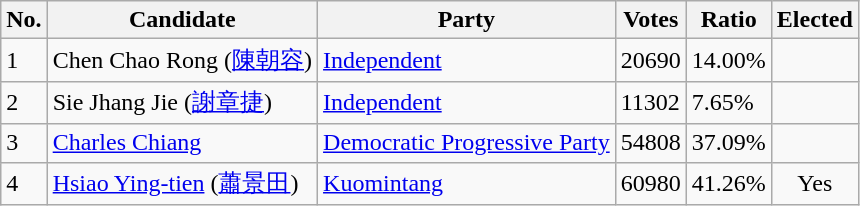<table class=wikitable>
<tr>
<th>No.</th>
<th>Candidate</th>
<th>Party</th>
<th>Votes</th>
<th>Ratio</th>
<th>Elected</th>
</tr>
<tr>
<td>1</td>
<td>Chen Chao Rong  (<a href='#'>陳朝容</a>)</td>
<td><a href='#'>Independent</a></td>
<td>20690</td>
<td>14.00%</td>
<td></td>
</tr>
<tr>
<td>2</td>
<td>Sie Jhang Jie  (<a href='#'>謝章捷</a>)</td>
<td><a href='#'>Independent</a></td>
<td>11302</td>
<td>7.65%</td>
<td></td>
</tr>
<tr>
<td>3</td>
<td><a href='#'>Charles Chiang</a></td>
<td><a href='#'>Democratic Progressive Party</a></td>
<td>54808</td>
<td>37.09%</td>
<td></td>
</tr>
<tr>
<td>4</td>
<td><a href='#'>Hsiao Ying-tien</a>  (<a href='#'>蕭景田</a>)</td>
<td><a href='#'>Kuomintang</a></td>
<td>60980</td>
<td>41.26%</td>
<td style="text-align:center;">Yes</td>
</tr>
</table>
